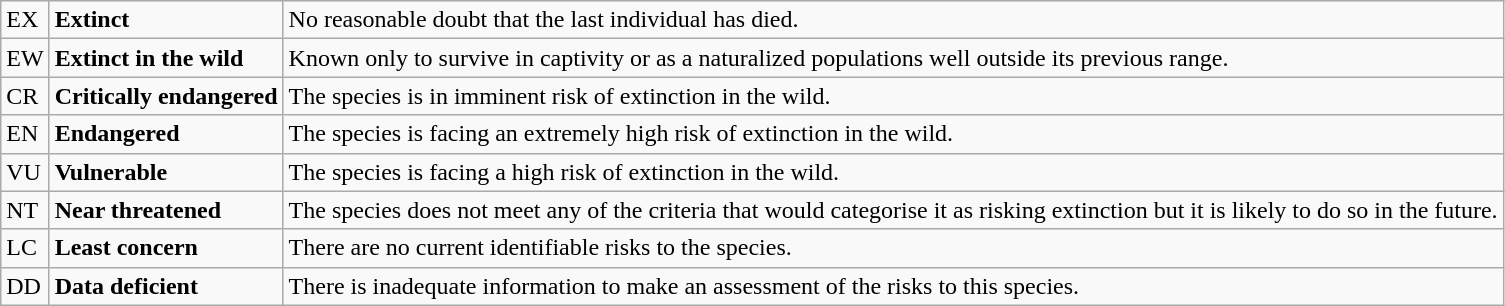<table class="wikitable" style="text-align:left">
<tr>
<td>EX</td>
<td><strong>Extinct</strong></td>
<td>No reasonable doubt that the last individual has died.</td>
</tr>
<tr>
<td>EW</td>
<td><strong>Extinct in the wild</strong></td>
<td>Known only to survive in captivity or as a naturalized populations well outside its previous range.</td>
</tr>
<tr>
<td>CR</td>
<td><strong>Critically endangered</strong></td>
<td>The species is in imminent risk of extinction in the wild.</td>
</tr>
<tr>
<td>EN</td>
<td><strong>Endangered</strong></td>
<td>The species is facing an extremely high risk of extinction in the wild.</td>
</tr>
<tr>
<td>VU</td>
<td><strong>Vulnerable</strong></td>
<td>The species is facing a high risk of extinction in the wild.</td>
</tr>
<tr>
<td>NT</td>
<td><strong>Near threatened</strong></td>
<td>The species does not meet any of the criteria that would categorise it as risking extinction but it is likely to do so in the future.</td>
</tr>
<tr>
<td>LC</td>
<td><strong>Least concern</strong></td>
<td>There are no current identifiable risks to the species.</td>
</tr>
<tr>
<td>DD</td>
<td><strong>Data deficient</strong></td>
<td>There is inadequate information to make an assessment of the risks to this species.</td>
</tr>
</table>
